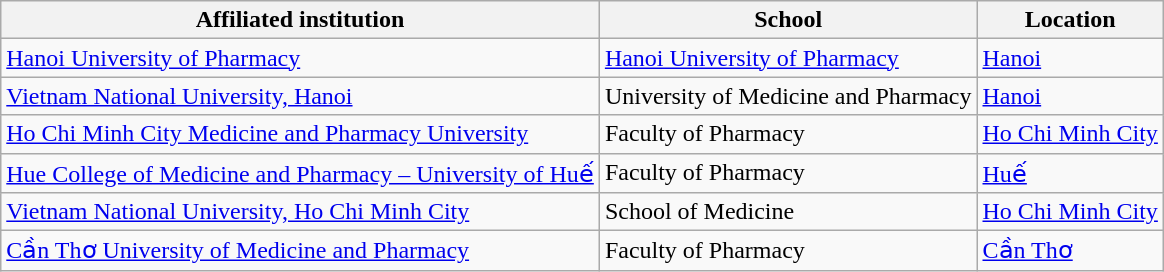<table class="wikitable sortable">
<tr>
<th>Affiliated institution</th>
<th>School</th>
<th>Location</th>
</tr>
<tr>
<td><a href='#'>Hanoi University of Pharmacy</a></td>
<td><a href='#'>Hanoi University of Pharmacy</a></td>
<td><a href='#'>Hanoi</a></td>
</tr>
<tr>
<td><a href='#'>Vietnam National University, Hanoi</a></td>
<td>University of Medicine and Pharmacy</td>
<td><a href='#'>Hanoi</a></td>
</tr>
<tr>
<td><a href='#'>Ho Chi Minh City Medicine and Pharmacy University</a></td>
<td>Faculty of Pharmacy</td>
<td><a href='#'>Ho Chi Minh City</a></td>
</tr>
<tr>
<td><a href='#'>Hue College of Medicine and Pharmacy – University of Huế</a></td>
<td>Faculty of Pharmacy</td>
<td><a href='#'>Huế</a></td>
</tr>
<tr>
<td><a href='#'>Vietnam National University, Ho Chi Minh City</a></td>
<td>School of Medicine</td>
<td><a href='#'>Ho Chi Minh City</a></td>
</tr>
<tr>
<td><a href='#'>Cần Thơ University of Medicine and Pharmacy</a></td>
<td>Faculty of Pharmacy</td>
<td><a href='#'>Cần Thơ</a></td>
</tr>
</table>
